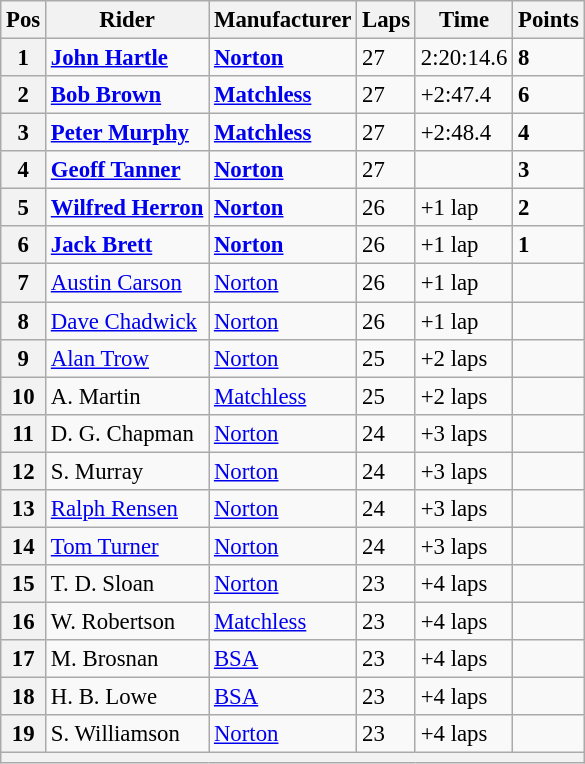<table class="wikitable" style="font-size: 95%;">
<tr>
<th>Pos</th>
<th>Rider</th>
<th>Manufacturer</th>
<th>Laps</th>
<th>Time</th>
<th>Points</th>
</tr>
<tr>
<th>1</th>
<td> <strong><a href='#'>John Hartle</a></strong></td>
<td><strong><a href='#'>Norton</a></strong></td>
<td>27</td>
<td>2:20:14.6</td>
<td><strong>8</strong></td>
</tr>
<tr>
<th>2</th>
<td> <strong><a href='#'>Bob Brown</a></strong></td>
<td><strong><a href='#'>Matchless</a></strong></td>
<td>27</td>
<td>+2:47.4</td>
<td><strong>6</strong></td>
</tr>
<tr>
<th>3</th>
<td> <strong><a href='#'>Peter Murphy</a></strong></td>
<td><strong><a href='#'>Matchless</a></strong></td>
<td>27</td>
<td>+2:48.4</td>
<td><strong>4</strong></td>
</tr>
<tr>
<th>4</th>
<td> <strong><a href='#'>Geoff Tanner</a></strong></td>
<td><strong><a href='#'>Norton</a></strong></td>
<td>27</td>
<td></td>
<td><strong>3</strong></td>
</tr>
<tr>
<th>5</th>
<td> <strong><a href='#'>Wilfred Herron</a></strong></td>
<td><strong><a href='#'>Norton</a></strong></td>
<td>26</td>
<td>+1 lap</td>
<td><strong>2</strong></td>
</tr>
<tr>
<th>6</th>
<td> <strong><a href='#'>Jack Brett</a></strong></td>
<td><strong><a href='#'>Norton</a></strong></td>
<td>26</td>
<td>+1 lap</td>
<td><strong>1</strong></td>
</tr>
<tr>
<th>7</th>
<td> <a href='#'>Austin Carson</a></td>
<td><a href='#'>Norton</a></td>
<td>26</td>
<td>+1 lap</td>
<td></td>
</tr>
<tr>
<th>8</th>
<td> <a href='#'>Dave Chadwick</a></td>
<td><a href='#'>Norton</a></td>
<td>26</td>
<td>+1 lap</td>
<td></td>
</tr>
<tr>
<th>9</th>
<td> <a href='#'>Alan Trow</a></td>
<td><a href='#'>Norton</a></td>
<td>25</td>
<td>+2 laps</td>
<td></td>
</tr>
<tr>
<th>10</th>
<td> A. Martin</td>
<td><a href='#'>Matchless</a></td>
<td>25</td>
<td>+2 laps</td>
<td></td>
</tr>
<tr>
<th>11</th>
<td> D. G. Chapman</td>
<td><a href='#'>Norton</a></td>
<td>24</td>
<td>+3 laps</td>
<td></td>
</tr>
<tr>
<th>12</th>
<td> S. Murray</td>
<td><a href='#'>Norton</a></td>
<td>24</td>
<td>+3 laps</td>
<td></td>
</tr>
<tr>
<th>13</th>
<td> <a href='#'>Ralph Rensen</a></td>
<td><a href='#'>Norton</a></td>
<td>24</td>
<td>+3 laps</td>
<td></td>
</tr>
<tr>
<th>14</th>
<td> <a href='#'>Tom Turner</a></td>
<td><a href='#'>Norton</a></td>
<td>24</td>
<td>+3 laps</td>
<td></td>
</tr>
<tr>
<th>15</th>
<td> T. D. Sloan</td>
<td><a href='#'>Norton</a></td>
<td>23</td>
<td>+4 laps</td>
<td></td>
</tr>
<tr>
<th>16</th>
<td> W. Robertson</td>
<td><a href='#'>Matchless</a></td>
<td>23</td>
<td>+4 laps</td>
<td></td>
</tr>
<tr>
<th>17</th>
<td> M. Brosnan</td>
<td><a href='#'>BSA</a></td>
<td>23</td>
<td>+4 laps</td>
<td></td>
</tr>
<tr>
<th>18</th>
<td> H. B. Lowe</td>
<td><a href='#'>BSA</a></td>
<td>23</td>
<td>+4 laps</td>
<td></td>
</tr>
<tr>
<th>19</th>
<td> S. Williamson</td>
<td><a href='#'>Norton</a></td>
<td>23</td>
<td>+4 laps</td>
<td></td>
</tr>
<tr>
<th colspan=6></th>
</tr>
</table>
